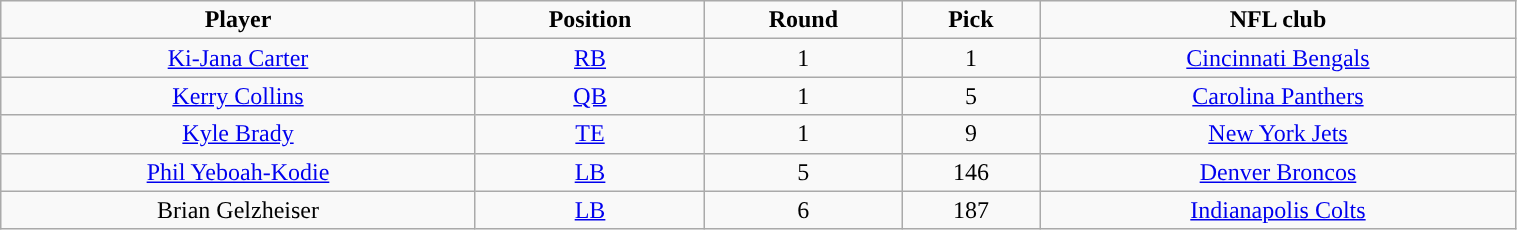<table class="wikitable" width="80%">
<tr align="center">
<td><strong>Player</strong></td>
<td><strong>Position</strong></td>
<td><strong>Round</strong></td>
<td><strong>Pick</strong></td>
<td><strong>NFL club</strong></td>
</tr>
<tr align="center" bgcolor="">
<td><a href='#'>Ki-Jana Carter</a></td>
<td><a href='#'>RB</a></td>
<td>1</td>
<td>1</td>
<td><a href='#'>Cincinnati Bengals</a></td>
</tr>
<tr align="center" bgcolor="">
<td><a href='#'>Kerry Collins</a></td>
<td><a href='#'>QB</a></td>
<td>1</td>
<td>5</td>
<td><a href='#'>Carolina Panthers</a></td>
</tr>
<tr align="center" bgcolor="">
<td><a href='#'>Kyle Brady</a></td>
<td><a href='#'>TE</a></td>
<td>1</td>
<td>9</td>
<td><a href='#'>New York Jets</a></td>
</tr>
<tr align="center" bgcolor="">
<td><a href='#'>Phil Yeboah-Kodie</a></td>
<td><a href='#'>LB</a></td>
<td>5</td>
<td>146</td>
<td><a href='#'>Denver Broncos</a></td>
</tr>
<tr align="center" bgcolor="">
<td>Brian Gelzheiser</td>
<td><a href='#'>LB</a></td>
<td>6</td>
<td>187</td>
<td><a href='#'>Indianapolis Colts</a></td>
</tr>
</table>
